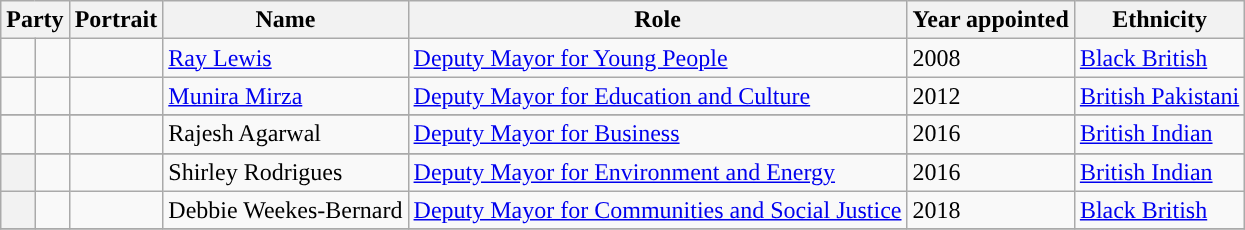<table class="wikitable sortable">
<tr>
<th colspan="2">Party</th>
<th>Portrait</th>
<th>Name</th>
<th>Role</th>
<th>Year appointed</th>
<th>Ethnicity</th>
</tr>
<tr>
<td style="background-color: "></td>
<td></td>
<td></td>
<td><a href='#'>Ray Lewis</a></td>
<td><a href='#'>Deputy Mayor for Young People</a></td>
<td>2008</td>
<td><a href='#'>Black British</a></td>
</tr>
<tr>
<td style="background-color: "></td>
<td></td>
<td></td>
<td><a href='#'>Munira Mirza</a></td>
<td><a href='#'>Deputy Mayor for Education and Culture</a></td>
<td>2012</td>
<td><a href='#'>British Pakistani</a></td>
</tr>
<tr>
</tr>
<tr>
<td style="background-color: "></td>
<td></td>
<td></td>
<td>Rajesh Agarwal</td>
<td><a href='#'>Deputy Mayor for Business</a></td>
<td>2016</td>
<td><a href='#'>British Indian</a></td>
</tr>
<tr>
</tr>
<tr>
<th style="background-color: "></th>
<td></td>
<td></td>
<td>Shirley Rodrigues</td>
<td><a href='#'>Deputy Mayor for Environment and Energy</a></td>
<td>2016</td>
<td><a href='#'>British Indian</a></td>
</tr>
<tr>
<th style="background-color: "></th>
<td></td>
<td></td>
<td>Debbie Weekes-Bernard</td>
<td><a href='#'>Deputy Mayor for Communities and Social Justice</a></td>
<td>2018</td>
<td><a href='#'>Black British</a></td>
</tr>
<tr>
</tr>
</table>
